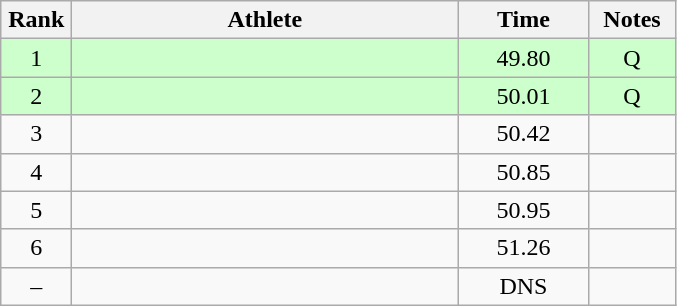<table class="wikitable" style="text-align:center">
<tr>
<th width=40>Rank</th>
<th width=250>Athlete</th>
<th width=80>Time</th>
<th width=50>Notes</th>
</tr>
<tr bgcolor=ccffcc>
<td>1</td>
<td align=left></td>
<td>49.80</td>
<td>Q</td>
</tr>
<tr bgcolor=ccffcc>
<td>2</td>
<td align=left></td>
<td>50.01</td>
<td>Q</td>
</tr>
<tr>
<td>3</td>
<td align=left></td>
<td>50.42</td>
<td></td>
</tr>
<tr>
<td>4</td>
<td align=left></td>
<td>50.85</td>
<td></td>
</tr>
<tr>
<td>5</td>
<td align=left></td>
<td>50.95</td>
<td></td>
</tr>
<tr>
<td>6</td>
<td align=left></td>
<td>51.26</td>
<td></td>
</tr>
<tr>
<td>–</td>
<td align=left></td>
<td>DNS</td>
<td></td>
</tr>
</table>
